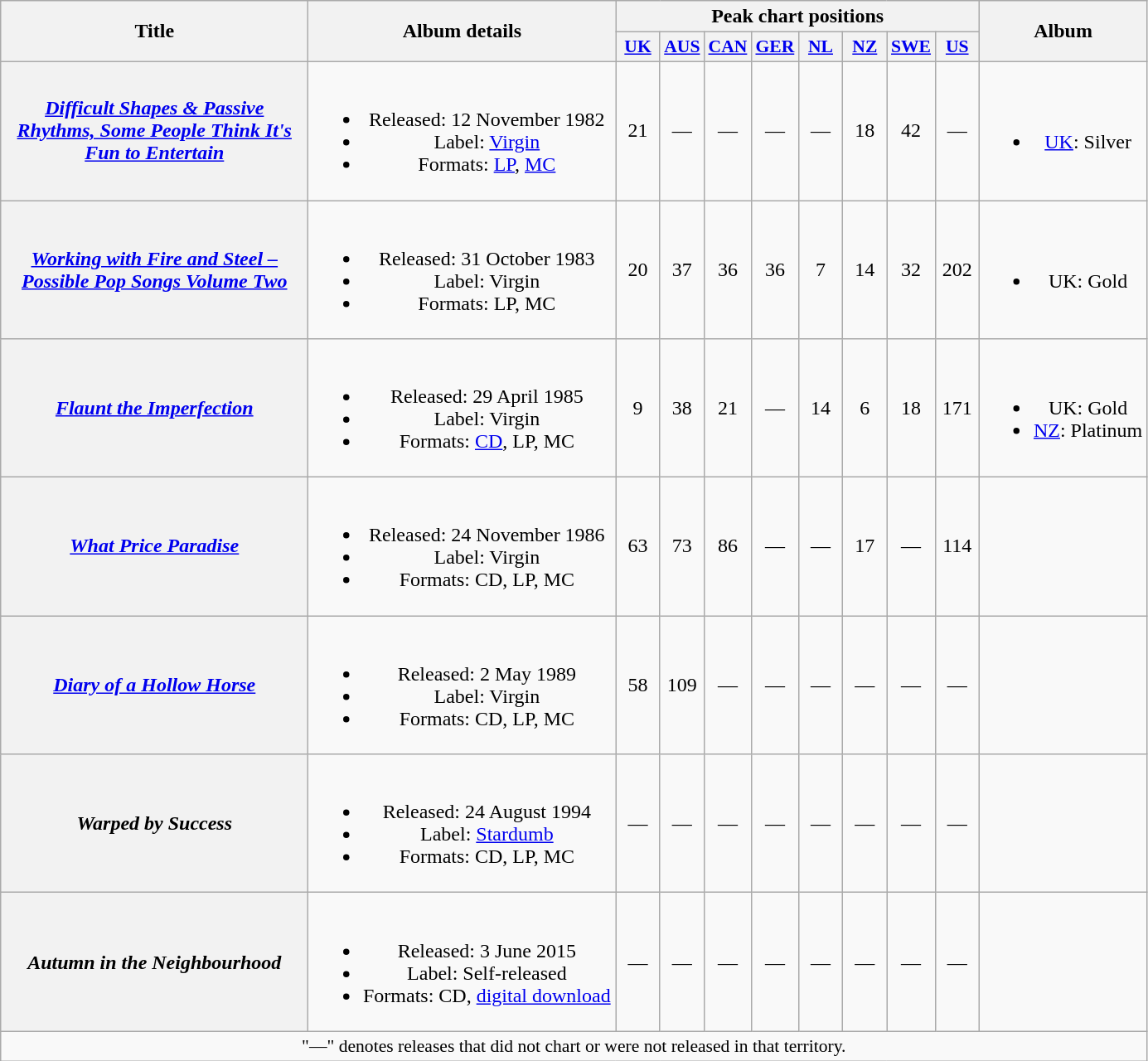<table class="wikitable plainrowheaders" style="text-align:center;">
<tr>
<th rowspan="2" scope="col" style="width:15em;">Title</th>
<th rowspan="2" scope="col" style="width:15em;">Album details</th>
<th colspan="8">Peak chart positions</th>
<th rowspan="2">Album</th>
</tr>
<tr>
<th scope="col" style="width:2em;font-size:90%;"><a href='#'>UK</a><br></th>
<th scope="col" style="width:2em;font-size:90%;"><a href='#'>AUS</a><br></th>
<th scope="col" style="width:2em;font-size:90%;"><a href='#'>CAN</a><br></th>
<th scope="col" style="width:2em;font-size:90%;"><a href='#'>GER</a><br></th>
<th scope="col" style="width:2em;font-size:90%;"><a href='#'>NL</a><br></th>
<th scope="col" style="width:2em;font-size:90%;"><a href='#'>NZ</a><br></th>
<th scope="col" style="width:2em;font-size:90%;"><a href='#'>SWE</a><br></th>
<th scope="col" style="width:2em;font-size:90%;"><a href='#'>US</a><br></th>
</tr>
<tr>
<th scope="row"><em><a href='#'>Difficult Shapes & Passive Rhythms, Some People Think It's Fun to Entertain</a></em></th>
<td><br><ul><li>Released: 12 November 1982</li><li>Label: <a href='#'>Virgin</a></li><li>Formats: <a href='#'>LP</a>, <a href='#'>MC</a></li></ul></td>
<td>21</td>
<td>—</td>
<td>—</td>
<td>—</td>
<td>—</td>
<td>18</td>
<td>42</td>
<td>—</td>
<td><br><ul><li><a href='#'>UK</a>: Silver</li></ul></td>
</tr>
<tr>
<th scope="row"><em><a href='#'>Working with Fire and Steel – Possible Pop Songs Volume Two</a></em></th>
<td><br><ul><li>Released: 31 October 1983</li><li>Label: Virgin</li><li>Formats: LP, MC</li></ul></td>
<td>20</td>
<td>37</td>
<td>36</td>
<td>36</td>
<td>7</td>
<td>14</td>
<td>32</td>
<td>202</td>
<td><br><ul><li>UK: Gold</li></ul></td>
</tr>
<tr>
<th scope="row"><em><a href='#'>Flaunt the Imperfection</a></em></th>
<td><br><ul><li>Released: 29 April 1985</li><li>Label: Virgin</li><li>Formats: <a href='#'>CD</a>, LP, MC</li></ul></td>
<td>9</td>
<td>38</td>
<td>21</td>
<td>—</td>
<td>14</td>
<td>6</td>
<td>18</td>
<td>171</td>
<td><br><ul><li>UK: Gold</li><li><a href='#'>NZ</a>: Platinum</li></ul></td>
</tr>
<tr>
<th scope="row"><em><a href='#'>What Price Paradise</a></em></th>
<td><br><ul><li>Released: 24 November 1986</li><li>Label: Virgin</li><li>Formats: CD, LP, MC</li></ul></td>
<td>63</td>
<td>73</td>
<td>86</td>
<td>—</td>
<td>—</td>
<td>17</td>
<td>—</td>
<td>114</td>
<td></td>
</tr>
<tr>
<th scope="row"><em><a href='#'>Diary of a Hollow Horse</a></em></th>
<td><br><ul><li>Released: 2 May 1989</li><li>Label: Virgin</li><li>Formats: CD, LP, MC</li></ul></td>
<td>58</td>
<td>109</td>
<td>—</td>
<td>—</td>
<td>—</td>
<td>—</td>
<td>—</td>
<td>—</td>
<td></td>
</tr>
<tr>
<th scope="row"><em>Warped by Success</em></th>
<td><br><ul><li>Released: 24 August 1994</li><li>Label: <a href='#'>Stardumb</a></li><li>Formats: CD, LP, MC</li></ul></td>
<td>—</td>
<td>—</td>
<td>—</td>
<td>—</td>
<td>—</td>
<td>—</td>
<td>—</td>
<td>—</td>
<td></td>
</tr>
<tr>
<th scope="row"><em>Autumn in the Neighbourhood</em></th>
<td><br><ul><li>Released: 3 June 2015</li><li>Label: Self-released</li><li>Formats: CD, <a href='#'>digital download</a></li></ul></td>
<td>—</td>
<td>—</td>
<td>—</td>
<td>—</td>
<td>—</td>
<td>—</td>
<td>—</td>
<td>—</td>
<td></td>
</tr>
<tr>
<td colspan="11" style="font-size:90%">"—" denotes releases that did not chart or were not released in that territory.</td>
</tr>
</table>
